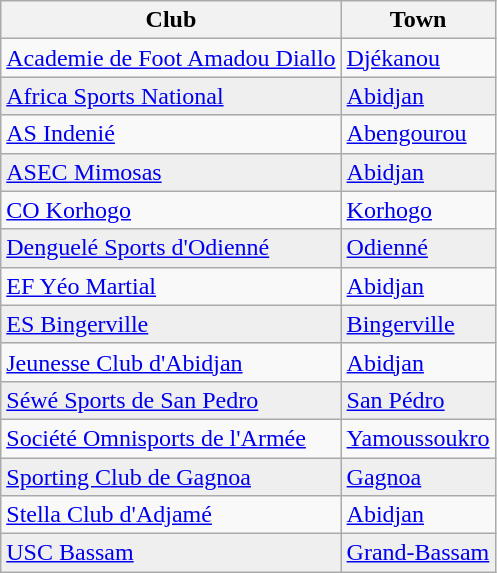<table class="wikitable sortable">
<tr>
<th>Club</th>
<th>Town</th>
</tr>
<tr>
<td><a href='#'>Academie de Foot Amadou Diallo</a></td>
<td><a href='#'>Djékanou</a></td>
</tr>
<tr style="background:#EFEFEF">
<td><a href='#'>Africa Sports National</a></td>
<td><a href='#'>Abidjan</a></td>
</tr>
<tr>
<td><a href='#'>AS Indenié</a></td>
<td><a href='#'>Abengourou</a></td>
</tr>
<tr style="background:#EFEFEF">
<td><a href='#'>ASEC Mimosas</a></td>
<td><a href='#'>Abidjan</a></td>
</tr>
<tr>
<td><a href='#'>CO Korhogo</a></td>
<td><a href='#'>Korhogo</a></td>
</tr>
<tr style="background:#EFEFEF">
<td><a href='#'>Denguelé Sports d'Odienné</a></td>
<td><a href='#'>Odienné</a></td>
</tr>
<tr>
<td><a href='#'>EF Yéo Martial</a></td>
<td><a href='#'>Abidjan</a></td>
</tr>
<tr style="background:#EFEFEF">
<td><a href='#'>ES Bingerville</a></td>
<td><a href='#'>Bingerville</a></td>
</tr>
<tr>
<td><a href='#'>Jeunesse Club d'Abidjan</a></td>
<td><a href='#'>Abidjan</a></td>
</tr>
<tr style="background:#EFEFEF">
<td><a href='#'>Séwé Sports de San Pedro</a></td>
<td><a href='#'>San Pédro</a></td>
</tr>
<tr>
<td><a href='#'>Société Omnisports de l'Armée</a></td>
<td><a href='#'>Yamoussoukro</a></td>
</tr>
<tr style="background:#EFEFEF">
<td><a href='#'>Sporting Club de Gagnoa</a></td>
<td><a href='#'>Gagnoa</a></td>
</tr>
<tr>
<td><a href='#'>Stella Club d'Adjamé</a></td>
<td><a href='#'>Abidjan</a></td>
</tr>
<tr style="background:#EFEFEF">
<td><a href='#'>USC Bassam</a></td>
<td><a href='#'>Grand-Bassam</a></td>
</tr>
</table>
